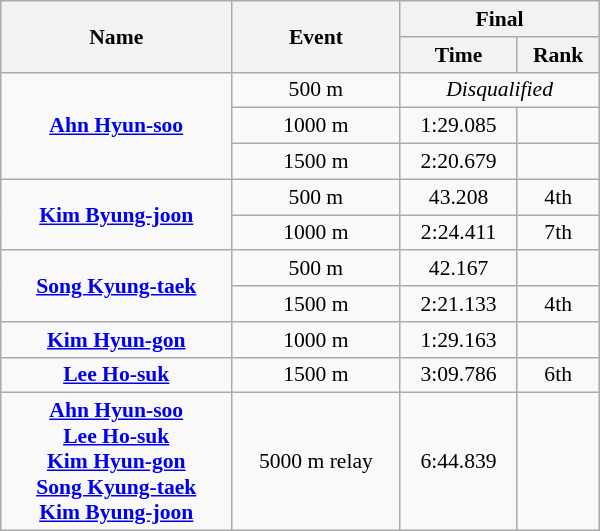<table class="wikitable" style="font-size:90%; text-align:center; width:400px">
<tr>
<th rowspan=2>Name</th>
<th rowspan=2>Event</th>
<th colspan=2>Final</th>
</tr>
<tr>
<th>Time</th>
<th>Rank</th>
</tr>
<tr>
<td rowspan=3><strong><a href='#'>Ahn Hyun-soo</a></strong></td>
<td>500 m</td>
<td colspan=2><em>Disqualified</em></td>
</tr>
<tr>
<td>1000 m</td>
<td>1:29.085</td>
<td></td>
</tr>
<tr>
<td>1500 m</td>
<td>2:20.679</td>
<td></td>
</tr>
<tr>
<td rowspan=2><strong><a href='#'>Kim Byung-joon</a></strong></td>
<td>500 m</td>
<td>43.208</td>
<td>4th</td>
</tr>
<tr>
<td>1000 m</td>
<td>2:24.411</td>
<td>7th</td>
</tr>
<tr>
<td rowspan=2><strong><a href='#'>Song Kyung-taek</a></strong></td>
<td>500 m</td>
<td>42.167</td>
<td></td>
</tr>
<tr>
<td>1500 m</td>
<td>2:21.133</td>
<td>4th</td>
</tr>
<tr>
<td><strong><a href='#'>Kim Hyun-gon</a></strong></td>
<td>1000 m</td>
<td>1:29.163</td>
<td></td>
</tr>
<tr>
<td><strong><a href='#'>Lee Ho-suk</a></strong></td>
<td>1500 m</td>
<td>3:09.786</td>
<td>6th</td>
</tr>
<tr>
<td><strong><a href='#'>Ahn Hyun-soo</a> <br> <a href='#'>Lee Ho-suk</a> <br> <a href='#'>Kim Hyun-gon</a> <br> <a href='#'>Song Kyung-taek</a> <br> <a href='#'>Kim Byung-joon</a></strong></td>
<td>5000 m relay</td>
<td>6:44.839</td>
<td></td>
</tr>
</table>
